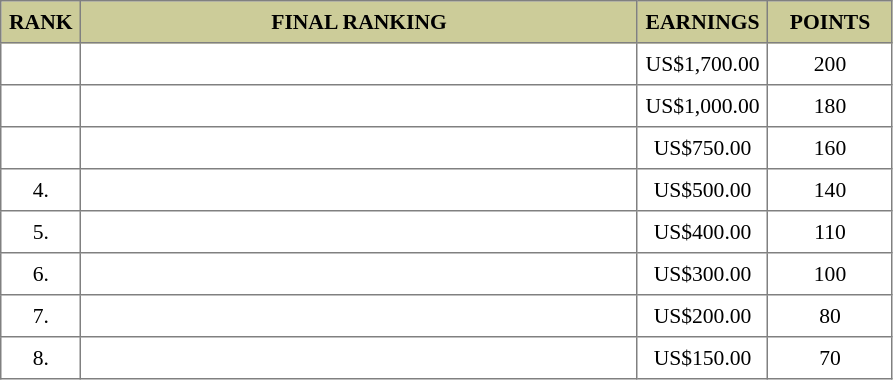<table border="1" cellspacing="2" cellpadding="5" style="border-collapse: collapse; font-size: 90%;">
<tr bgcolor="CCCC99">
<th>RANK</th>
<th style="width: 25em">FINAL RANKING</th>
<th style="width: 5em">EARNINGS</th>
<th style="width: 5em">POINTS</th>
</tr>
<tr>
<td align="center"></td>
<td></td>
<td align="center">US$1,700.00</td>
<td align="center">200</td>
</tr>
<tr>
<td align="center"></td>
<td></td>
<td align="center">US$1,000.00</td>
<td align="center">180</td>
</tr>
<tr>
<td align="center"></td>
<td></td>
<td align="center">US$750.00</td>
<td align="center">160</td>
</tr>
<tr>
<td align="center">4.</td>
<td></td>
<td align="center">US$500.00</td>
<td align="center">140</td>
</tr>
<tr>
<td align="center">5.</td>
<td></td>
<td align="center">US$400.00</td>
<td align="center">110</td>
</tr>
<tr>
<td align="center">6.</td>
<td></td>
<td align="center">US$300.00</td>
<td align="center">100</td>
</tr>
<tr>
<td align="center">7.</td>
<td></td>
<td align="center">US$200.00</td>
<td align="center">80</td>
</tr>
<tr>
<td align="center">8.</td>
<td></td>
<td align="center">US$150.00</td>
<td align="center">70</td>
</tr>
</table>
